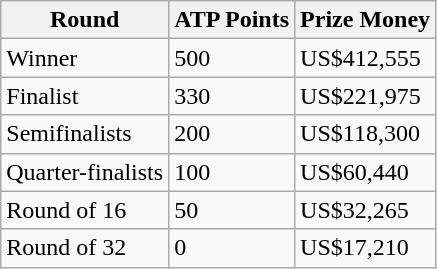<table class="wikitable">
<tr>
<th>Round</th>
<th>ATP Points</th>
<th>Prize Money</th>
</tr>
<tr>
<td>Winner</td>
<td>500</td>
<td>US$412,555</td>
</tr>
<tr>
<td>Finalist</td>
<td>330</td>
<td>US$221,975</td>
</tr>
<tr>
<td>Semifinalists</td>
<td>200</td>
<td>US$118,300</td>
</tr>
<tr>
<td>Quarter-finalists</td>
<td>100</td>
<td>US$60,440</td>
</tr>
<tr>
<td>Round of 16</td>
<td>50</td>
<td>US$32,265</td>
</tr>
<tr>
<td>Round of 32</td>
<td>0</td>
<td>US$17,210</td>
</tr>
</table>
